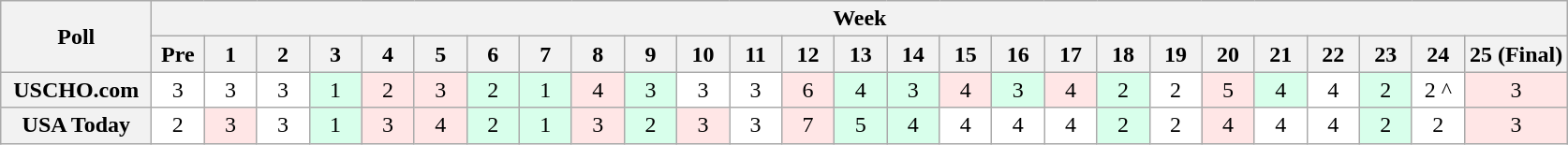<table class="wikitable" style="white-space:nowrap;">
<tr>
<th scope="col" width="100" rowspan="2">Poll</th>
<th colspan="26">Week</th>
</tr>
<tr>
<th scope="col" width="30">Pre</th>
<th scope="col" width="30">1</th>
<th scope="col" width="30">2</th>
<th scope="col" width="30">3</th>
<th scope="col" width="30">4</th>
<th scope="col" width="30">5</th>
<th scope="col" width="30">6</th>
<th scope="col" width="30">7</th>
<th scope="col" width="30">8</th>
<th scope="col" width="30">9</th>
<th scope="col" width="30">10</th>
<th scope="col" width="30">11</th>
<th scope="col" width="30">12</th>
<th scope="col" width="30">13</th>
<th scope="col" width="30">14</th>
<th scope="col" width="30">15</th>
<th scope="col" width="30">16</th>
<th scope="col" width="30">17</th>
<th scope="col" width="30">18</th>
<th scope="col" width="30">19</th>
<th scope="col" width="30">20</th>
<th scope="col" width="30">21</th>
<th scope="col" width="30">22</th>
<th scope="col" width="30">23</th>
<th scope="col" width="30">24</th>
<th scope="col" width="30">25 (Final)</th>
</tr>
<tr style="text-align:center;">
<th>USCHO.com</th>
<td bgcolor=FFFFFF>3 </td>
<td bgcolor=FFFFFF>3 </td>
<td bgcolor=FFFFFF>3 </td>
<td bgcolor=D8FFEB>1 </td>
<td bgcolor=FFE6E6>2 </td>
<td bgcolor=FFE6E6>3</td>
<td bgcolor=D8FFEB>2 </td>
<td bgcolor=D8FFEB>1 </td>
<td bgcolor=FFE6E6>4 </td>
<td bgcolor=D8FFEB>3 </td>
<td bgcolor=FFFFFF>3</td>
<td bgcolor=FFFFFF>3</td>
<td bgcolor=FFE6E6>6</td>
<td bgcolor=D8FFEB>4 </td>
<td bgcolor=D8FFEB>3 </td>
<td bgcolor=FFE6E6>4 </td>
<td bgcolor=D8FFEB>3 </td>
<td bgcolor=FFE6E6>4 </td>
<td bgcolor=D8FFEB>2 </td>
<td bgcolor=FFFFFF>2 </td>
<td bgcolor=FFE6E6>5</td>
<td bgcolor=D8FFEB>4 </td>
<td bgcolor=FFFFFF>4 </td>
<td bgcolor=D8FFEB>2 </td>
<td bgcolor=FFFFFF>2 ^</td>
<td bgcolor=FFE6E6>3</td>
</tr>
<tr style="text-align:center;">
<th>USA Today</th>
<td bgcolor=FFFFFF>2 </td>
<td bgcolor=FFE6E6>3 </td>
<td bgcolor=FFFFFF>3 </td>
<td bgcolor=D8FFEB>1 </td>
<td bgcolor=FFE6E6>3 </td>
<td bgcolor=FFE6E6>4</td>
<td bgcolor=D8FFEB>2</td>
<td bgcolor=D8FFEB>1 </td>
<td bgcolor=FFE6E6>3 </td>
<td bgcolor=D8FFEB>2 </td>
<td bgcolor=FFE6E6>3 </td>
<td bgcolor=FFFFFF>3</td>
<td bgcolor=FFE6E6>7</td>
<td bgcolor=D8FFEB>5</td>
<td bgcolor=D8FFEB>4 </td>
<td bgcolor=FFFFFF>4</td>
<td bgcolor=FFFFFF>4 </td>
<td bgcolor=FFFFFF>4 </td>
<td bgcolor=D8FFEB>2 </td>
<td bgcolor=FFFFFF>2 </td>
<td bgcolor=FFE6E6>4</td>
<td bgcolor=FFFFFF>4</td>
<td bgcolor=FFFFFF>4</td>
<td bgcolor=D8FFEB>2 </td>
<td bgcolor=FFFFFF>2 </td>
<td bgcolor=FFE6E6>3</td>
</tr>
</table>
